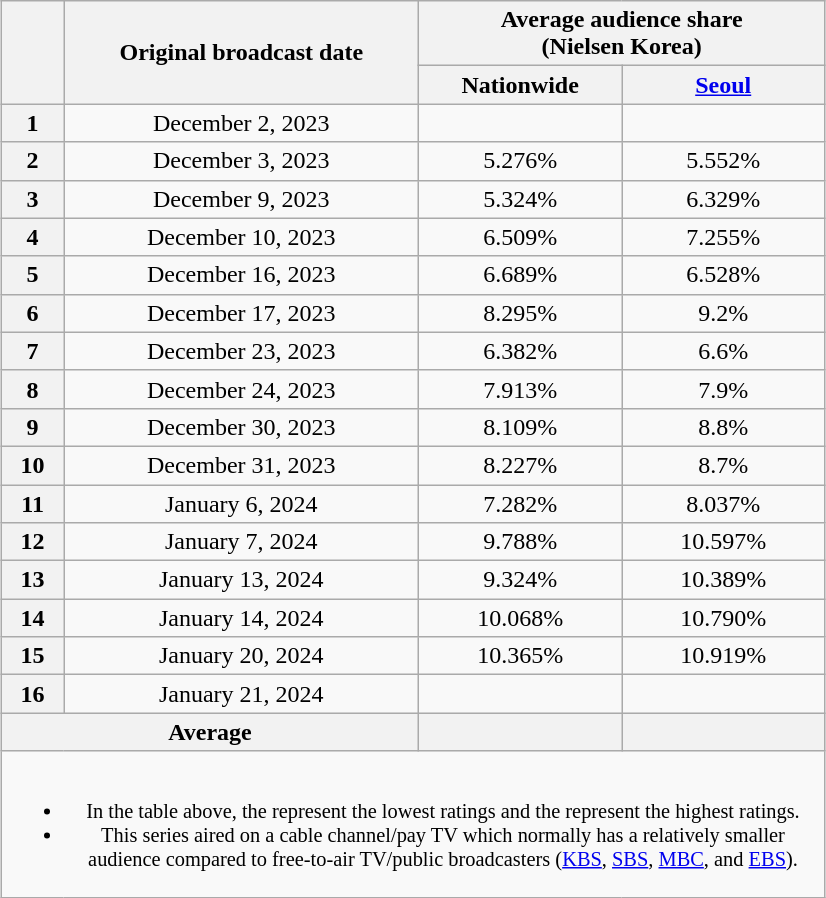<table class="wikitable" style="margin-left:auto; margin-right:auto; width:550px; text-align:center">
<tr>
<th scope="col" rowspan="2"></th>
<th scope="col" rowspan="2">Original broadcast date</th>
<th scope="col" colspan="2">Average audience share<br>(Nielsen Korea)</th>
</tr>
<tr>
<th scope="col" style="width:8em">Nationwide</th>
<th scope="col" style="width:8em"><a href='#'>Seoul</a></th>
</tr>
<tr>
<th scope="row">1</th>
<td>December 2, 2023</td>
<td><strong></strong> </td>
<td><strong></strong> </td>
</tr>
<tr>
<th scope="row">2</th>
<td>December 3, 2023</td>
<td>5.276% </td>
<td>5.552% </td>
</tr>
<tr>
<th scope="row">3</th>
<td>December 9, 2023</td>
<td>5.324% </td>
<td>6.329% </td>
</tr>
<tr>
<th scope="row">4</th>
<td>December 10, 2023</td>
<td>6.509% </td>
<td>7.255% </td>
</tr>
<tr>
<th scope="row">5</th>
<td>December 16, 2023</td>
<td>6.689% </td>
<td>6.528% </td>
</tr>
<tr>
<th scope="row">6</th>
<td>December 17, 2023</td>
<td>8.295% </td>
<td>9.2%</td>
</tr>
<tr>
<th scope="row">7</th>
<td>December 23, 2023</td>
<td>6.382% </td>
<td>6.6%</td>
</tr>
<tr>
<th scope="row">8</th>
<td>December 24, 2023</td>
<td>7.913% </td>
<td>7.9%</td>
</tr>
<tr>
<th scope="row">9</th>
<td>December 30, 2023</td>
<td>8.109% </td>
<td>8.8%</td>
</tr>
<tr>
<th scope="row">10</th>
<td>December 31, 2023</td>
<td>8.227% </td>
<td>8.7%</td>
</tr>
<tr>
<th scope="row">11</th>
<td>January 6, 2024</td>
<td>7.282% </td>
<td>8.037% </td>
</tr>
<tr>
<th scope="row">12</th>
<td>January 7, 2024</td>
<td>9.788% </td>
<td>10.597% </td>
</tr>
<tr>
<th scope="row">13</th>
<td>January 13, 2024</td>
<td>9.324% </td>
<td>10.389% </td>
</tr>
<tr>
<th scope="row">14</th>
<td>January 14, 2024</td>
<td>10.068% </td>
<td>10.790% </td>
</tr>
<tr>
<th scope="row">15</th>
<td>January 20, 2024</td>
<td>10.365% </td>
<td>10.919% </td>
</tr>
<tr>
<th scope="row">16</th>
<td>January 21, 2024</td>
<td><strong></strong> </td>
<td><strong></strong> </td>
</tr>
<tr>
<th scope="col" colspan="2">Average</th>
<th scope="col"></th>
<th scope="col"></th>
</tr>
<tr>
<td colspan="4" style="font-size:85%"><br><ul><li>In the table above, the <strong></strong> represent the lowest ratings and the <strong></strong> represent the highest ratings.</li><li>This series aired on a cable channel/pay TV which normally has a relatively smaller audience compared to free-to-air TV/public broadcasters (<a href='#'>KBS</a>, <a href='#'>SBS</a>, <a href='#'>MBC</a>, and <a href='#'>EBS</a>).</li></ul></td>
</tr>
</table>
